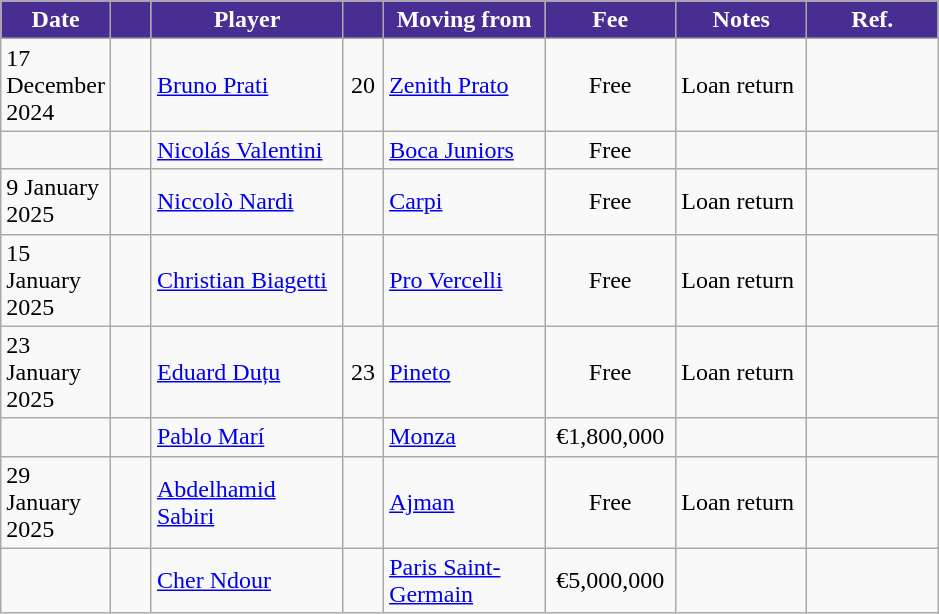<table class="wikitable">
<tr>
<th style="width:20px; background:#482E92; color:#FFFFFF;">Date</th>
<th style="width:20px; background:#482E92; color:#FFFFFF;"></th>
<th style="width:120px; background:#482E92; color:#FFFFFF;">Player</th>
<th style="width:20px; background:#482E92; color:#FFFFFF;"></th>
<th style="width:100px; background:#482E92; color:#FFFFFF;">Moving from</th>
<th style="width:80px; background:#482E92; color:#FFFFFF;" class="unsortable">Fee</th>
<th ! style="width:80px; background:#482E92; color:#FFFFFF;" class="unsortable">Notes</th>
<th style="width:80px; background:#482E92; color:#FFFFFF;" class="unsortable">Ref.</th>
</tr>
<tr>
<td>17 December 2024</td>
<td align="center"></td>
<td> <a href='#'>Bruno Prati</a></td>
<td align="center">20</td>
<td> <a href='#'>Zenith Prato</a></td>
<td align="center">Free</td>
<td>Loan return</td>
<td></td>
</tr>
<tr>
<td></td>
<td align="center"></td>
<td> <a href='#'>Nicolás Valentini</a></td>
<td align="center"></td>
<td> <a href='#'>Boca Juniors</a></td>
<td align="center">Free</td>
<td></td>
<td align="center"></td>
</tr>
<tr>
<td>9 January 2025</td>
<td align="center"></td>
<td> <a href='#'>Niccolò Nardi</a></td>
<td align="center"></td>
<td> <a href='#'>Carpi</a></td>
<td align="center">Free</td>
<td>Loan return</td>
<td></td>
</tr>
<tr>
<td>15 January 2025</td>
<td align="center"></td>
<td> <a href='#'>Christian Biagetti</a></td>
<td align="center"></td>
<td> <a href='#'>Pro Vercelli</a></td>
<td align="center">Free</td>
<td>Loan return</td>
<td align="center"></td>
</tr>
<tr>
<td>23 January 2025</td>
<td align="center"></td>
<td> <a href='#'>Eduard Duțu</a></td>
<td align="center">23</td>
<td> <a href='#'>Pineto</a></td>
<td align="center">Free</td>
<td>Loan return</td>
<td></td>
</tr>
<tr>
<td></td>
<td align="center"></td>
<td> <a href='#'>Pablo Marí</a></td>
<td align="center"></td>
<td> <a href='#'>Monza</a></td>
<td align="center">€1,800,000</td>
<td></td>
<td align="center"></td>
</tr>
<tr>
<td>29 January 2025</td>
<td align="center"></td>
<td> <a href='#'>Abdelhamid Sabiri</a></td>
<td align="center"></td>
<td> <a href='#'>Ajman</a></td>
<td align="center">Free</td>
<td>Loan return</td>
<td align="center"></td>
</tr>
<tr>
<td></td>
<td align="center"></td>
<td> <a href='#'>Cher Ndour</a></td>
<td align="center"></td>
<td> <a href='#'>Paris Saint-Germain</a></td>
<td align="center">€5,000,000</td>
<td></td>
<td align="center"></td>
</tr>
</table>
